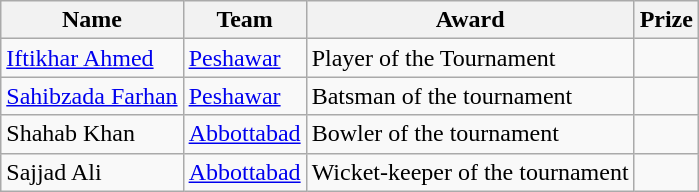<table class="wikitable">
<tr>
<th>Name</th>
<th>Team</th>
<th>Award</th>
<th>Prize</th>
</tr>
<tr>
<td><a href='#'>Iftikhar Ahmed</a></td>
<td><a href='#'>Peshawar</a></td>
<td>Player of the Tournament</td>
<td></td>
</tr>
<tr>
<td><a href='#'>Sahibzada Farhan</a></td>
<td><a href='#'>Peshawar</a></td>
<td>Batsman of the tournament</td>
<td></td>
</tr>
<tr>
<td>Shahab Khan</td>
<td><a href='#'>Abbottabad</a></td>
<td>Bowler of the tournament</td>
<td></td>
</tr>
<tr>
<td>Sajjad Ali</td>
<td><a href='#'>Abbottabad</a></td>
<td>Wicket-keeper of the tournament</td>
<td></td>
</tr>
</table>
